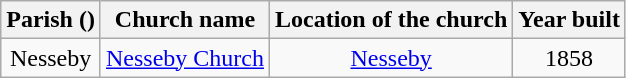<table class="wikitable" style="text-align:center">
<tr>
<th>Parish ()</th>
<th>Church name</th>
<th>Location of the church</th>
<th>Year built</th>
</tr>
<tr>
<td>Nesseby</td>
<td><a href='#'>Nesseby Church</a></td>
<td><a href='#'>Nesseby</a></td>
<td>1858</td>
</tr>
</table>
